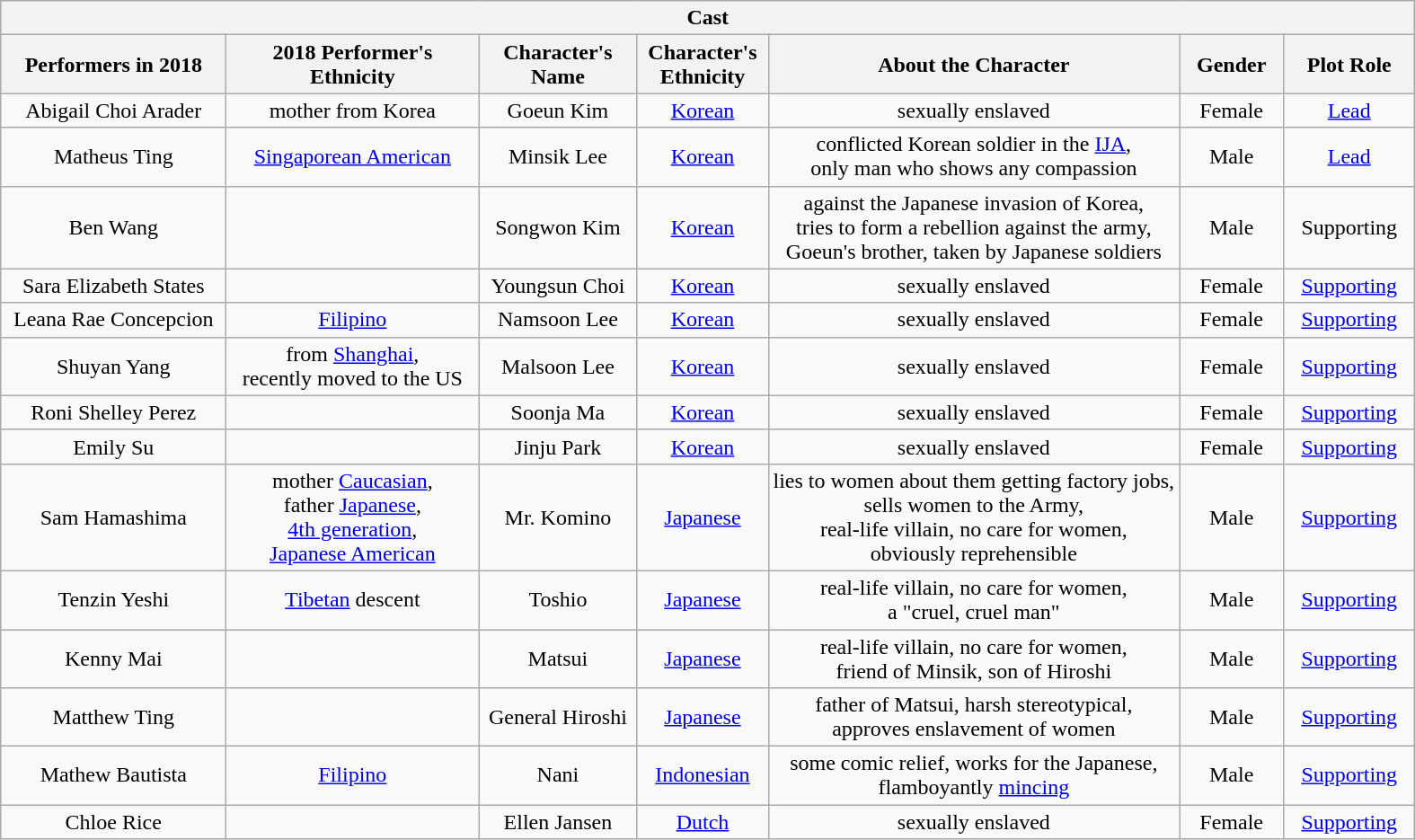<table class="wikitable" style="text-align:center;">
<tr>
<th colspan="10">Cast</th>
</tr>
<tr>
<th style="width:160px;">Performers in 2018</th>
<th style="width:180px;">2018 Performer's Ethnicity</th>
<th style="width:110px;">Character's Name</th>
<th style="width:90px;">Character's Ethnicity</th>
<th>About the Character</th>
<th style="width:70px;">Gender</th>
<th style="width:90px;">Plot Role</th>
</tr>
<tr>
<td>Abigail Choi Arader</td>
<td>mother from Korea</td>
<td>Goeun Kim</td>
<td><a href='#'>Korean</a></td>
<td>sexually enslaved</td>
<td>Female</td>
<td><a href='#'>Lead</a></td>
</tr>
<tr>
<td>Matheus Ting</td>
<td><a href='#'>Singaporean American</a></td>
<td>Minsik Lee</td>
<td><a href='#'>Korean</a></td>
<td>conflicted Korean soldier in the <a href='#'>IJA</a>,<br>only man who shows any compassion</td>
<td>Male</td>
<td><a href='#'>Lead</a></td>
</tr>
<tr>
<td>Ben Wang</td>
<td></td>
<td>Songwon Kim</td>
<td><a href='#'>Korean</a></td>
<td>against the Japanese invasion of Korea,<br>tries to form a rebellion against the army,<br>Goeun's brother, taken by Japanese soldiers</td>
<td>Male</td>
<td>Supporting</td>
</tr>
<tr>
<td>Sara Elizabeth States</td>
<td></td>
<td>Youngsun Choi</td>
<td><a href='#'>Korean</a></td>
<td>sexually enslaved</td>
<td>Female</td>
<td><a href='#'>Supporting</a></td>
</tr>
<tr>
<td>Leana Rae Concepcion</td>
<td><a href='#'>Filipino</a></td>
<td>Namsoon Lee</td>
<td><a href='#'>Korean</a></td>
<td>sexually enslaved</td>
<td>Female</td>
<td><a href='#'>Supporting</a></td>
</tr>
<tr>
<td>Shuyan Yang</td>
<td>from <a href='#'>Shanghai</a>,<br>recently moved to the US</td>
<td>Malsoon Lee</td>
<td><a href='#'>Korean</a></td>
<td>sexually enslaved</td>
<td>Female</td>
<td><a href='#'>Supporting</a></td>
</tr>
<tr>
<td>Roni Shelley Perez</td>
<td></td>
<td>Soonja Ma</td>
<td><a href='#'>Korean</a></td>
<td>sexually enslaved</td>
<td>Female</td>
<td><a href='#'>Supporting</a></td>
</tr>
<tr>
<td>Emily Su</td>
<td></td>
<td>Jinju Park</td>
<td><a href='#'>Korean</a></td>
<td>sexually enslaved</td>
<td>Female</td>
<td><a href='#'>Supporting</a></td>
</tr>
<tr>
<td>Sam Hamashima</td>
<td>mother <a href='#'>Caucasian</a>,<br> father <a href='#'>Japanese</a>,<br><a href='#'>4th generation</a>,<br><a href='#'>Japanese American</a></td>
<td>Mr. Komino</td>
<td><a href='#'>Japanese</a></td>
<td>lies to women about them getting factory jobs,<br>sells women to the Army,<br>real-life villain, no care for women,<br>obviously reprehensible</td>
<td>Male</td>
<td><a href='#'>Supporting</a></td>
</tr>
<tr>
<td>Tenzin Yeshi</td>
<td><a href='#'>Tibetan</a> descent</td>
<td>Toshio</td>
<td><a href='#'>Japanese</a></td>
<td>real-life villain, no care for women,<br>a "cruel, cruel man"</td>
<td>Male</td>
<td><a href='#'>Supporting</a></td>
</tr>
<tr>
<td>Kenny Mai</td>
<td></td>
<td>Matsui</td>
<td><a href='#'>Japanese</a></td>
<td>real-life villain, no care for women,<br>friend of Minsik, son of Hiroshi</td>
<td>Male</td>
<td><a href='#'>Supporting</a></td>
</tr>
<tr>
<td>Matthew Ting</td>
<td></td>
<td>General Hiroshi</td>
<td><a href='#'>Japanese</a></td>
<td>father of Matsui, harsh stereotypical,<br>approves enslavement of women</td>
<td>Male</td>
<td><a href='#'>Supporting</a></td>
</tr>
<tr>
<td>Mathew Bautista</td>
<td><a href='#'>Filipino</a></td>
<td>Nani</td>
<td><a href='#'>Indonesian</a></td>
<td>some comic relief, works for the Japanese,<br>flamboyantly <a href='#'>mincing</a></td>
<td>Male</td>
<td><a href='#'>Supporting</a></td>
</tr>
<tr>
<td>Chloe Rice</td>
<td></td>
<td>Ellen Jansen</td>
<td><a href='#'>Dutch</a></td>
<td>sexually enslaved</td>
<td>Female</td>
<td><a href='#'>Supporting</a></td>
</tr>
</table>
